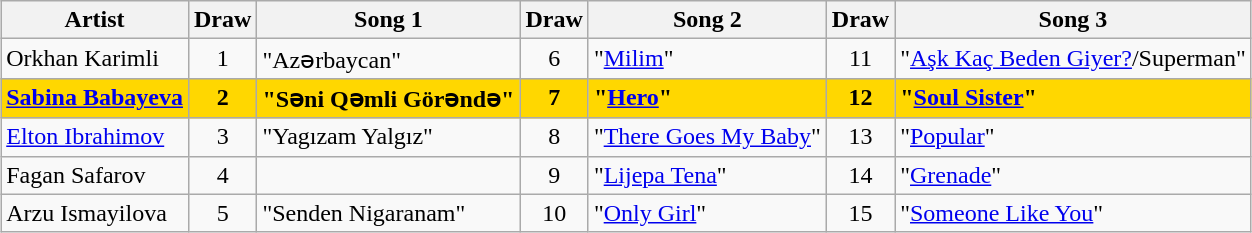<table class="sortable wikitable" style="margin: 1em auto 1em auto; text-align:center">
<tr>
<th>Artist</th>
<th>Draw</th>
<th>Song 1</th>
<th>Draw</th>
<th>Song 2</th>
<th>Draw</th>
<th>Song 3</th>
</tr>
<tr>
<td align="left">Orkhan Karimli</td>
<td>1</td>
<td align="left">"Azərbaycan"</td>
<td>6</td>
<td align="left">"<a href='#'>Milim</a>"</td>
<td>11</td>
<td align="left">"<a href='#'>Aşk Kaç Beden Giyer?</a>/Superman"</td>
</tr>
<tr style="font-weight:bold; background:gold">
<td align="left"><a href='#'>Sabina Babayeva</a></td>
<td>2</td>
<td align="left">"Səni Qəmli Görəndə"</td>
<td>7</td>
<td align="left">"<a href='#'>Hero</a>"</td>
<td>12</td>
<td align="left">"<a href='#'>Soul Sister</a>"</td>
</tr>
<tr>
<td align="left"><a href='#'>Elton Ibrahimov</a></td>
<td>3</td>
<td align="left">"Yagızam Yalgız"</td>
<td>8</td>
<td align="left">"<a href='#'>There Goes My Baby</a>"</td>
<td>13</td>
<td align="left">"<a href='#'>Popular</a>"</td>
</tr>
<tr>
<td align="left">Fagan Safarov</td>
<td>4</td>
<td></td>
<td>9</td>
<td align="left">"<a href='#'>Lijepa Tena</a>"</td>
<td>14</td>
<td align="left">"<a href='#'>Grenade</a>"</td>
</tr>
<tr>
<td align="left">Arzu Ismayilova</td>
<td>5</td>
<td align="left">"Senden Nigaranam"</td>
<td>10</td>
<td align="left">"<a href='#'>Only Girl</a>"</td>
<td>15</td>
<td align="left">"<a href='#'>Someone Like You</a>"</td>
</tr>
</table>
